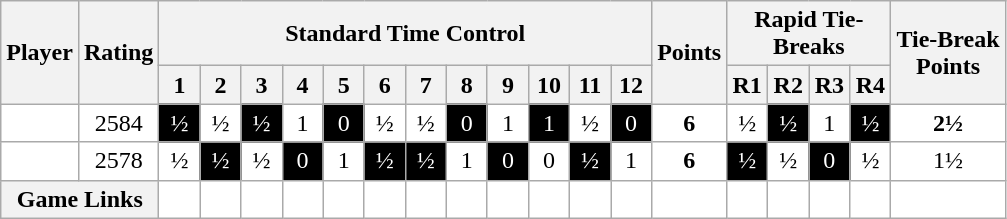<table class="wikitable" style="text-align:center; background:white">
<tr>
<th rowspan="2">Player</th>
<th rowspan="2">Rating</th>
<th colspan="12">Standard Time Control</th>
<th rowspan="2">Points</th>
<th colspan="4">Rapid Tie-Breaks</th>
<th rowspan="2">Tie-Break<br>Points</th>
</tr>
<tr>
<th width=20>1</th>
<th width=20>2</th>
<th width=20>3</th>
<th width=20>4</th>
<th width=20>5</th>
<th width=20>6</th>
<th width=20>7</th>
<th width=20>8</th>
<th width=20>9</th>
<th width=20>10</th>
<th width=20>11</th>
<th width=20>12</th>
<th width=20>R1</th>
<th width=20>R2</th>
<th width=20>R3</th>
<th width=20>R4</th>
</tr>
<tr>
<td align=left><strong></strong></td>
<td>2584</td>
<td style="background:black; color:white">½</td>
<td>½</td>
<td style="background:black; color:white">½</td>
<td>1</td>
<td style="background:black; color:white">0</td>
<td>½</td>
<td>½</td>
<td style="background:black; color:white">0</td>
<td>1</td>
<td style="background:black; color:white">1</td>
<td>½</td>
<td style="background:black; color:white">0</td>
<td><strong>6</strong></td>
<td>½</td>
<td style="background:black; color:white">½</td>
<td>1</td>
<td style="background:black; color:white">½</td>
<td><strong>2½</strong></td>
</tr>
<tr>
<td align=left></td>
<td>2578</td>
<td>½</td>
<td style="background:black; color:white">½</td>
<td>½</td>
<td style="background:black; color:white">0</td>
<td>1</td>
<td style="background:black; color:white">½</td>
<td style="background:black; color:white">½</td>
<td>1</td>
<td style="background:black; color:white">0</td>
<td>0</td>
<td style="background:black; color:white">½</td>
<td>1</td>
<td><strong>6</strong></td>
<td style="background:black; color:white">½</td>
<td>½</td>
<td style="background:black; color:white">0</td>
<td>½</td>
<td>1½</td>
</tr>
<tr>
<th colspan="2">Game Links</th>
<td></td>
<td></td>
<td></td>
<td></td>
<td></td>
<td></td>
<td></td>
<td></td>
<td></td>
<td></td>
<td></td>
<td></td>
<td></td>
<td></td>
<td></td>
<td></td>
<td></td>
<td></td>
</tr>
</table>
